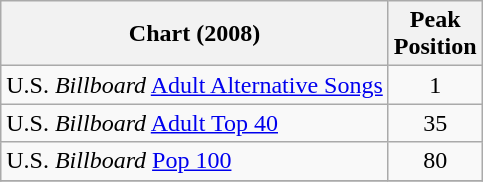<table class="wikitable">
<tr>
<th>Chart (2008)</th>
<th>Peak<br>Position</th>
</tr>
<tr>
<td align="left">U.S. <em>Billboard</em> <a href='#'>Adult Alternative Songs</a></td>
<td align="center">1</td>
</tr>
<tr>
<td align="left">U.S. <em>Billboard</em> <a href='#'>Adult Top 40</a></td>
<td style="text-align:center;">35</td>
</tr>
<tr>
<td align="left">U.S. <em>Billboard</em> <a href='#'>Pop 100</a></td>
<td style="text-align:center;">80</td>
</tr>
<tr>
</tr>
</table>
